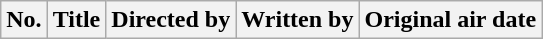<table class="wikitable plainrowheaders" style="background:#fff;">
<tr>
<th style="background:#;">No.</th>
<th style="background:#;">Title</th>
<th style="background:#;">Directed by</th>
<th style="background:#;">Written by</th>
<th style="background:#;">Original air date<br>




</th>
</tr>
</table>
